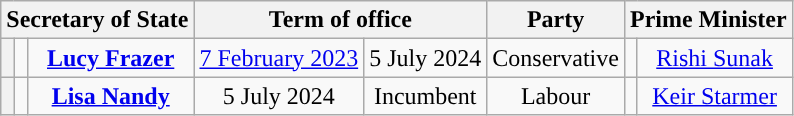<table class="wikitable" style="text-align:center">
<tr>
<th colspan=3>Secretary of State</th>
<th colspan=2>Term of office</th>
<th>Party</th>
<th colspan=2>Prime Minister</th>
</tr>
<tr style="height:1em">
<th style="background-color:"></th>
<td></td>
<td><strong><a href='#'>Lucy Frazer</a></strong><br></td>
<td><a href='#'>7 February 2023</a></td>
<td>5 July 2024</td>
<td>Conservative</td>
<td style="background-color:"></td>
<td><a href='#'>Rishi Sunak</a></td>
</tr>
<tr style="height:1em">
<th style="background-color:"></th>
<td></td>
<td><strong><a href='#'>Lisa Nandy</a></strong><br></td>
<td>5 July 2024</td>
<td>Incumbent</td>
<td>Labour</td>
<td style="background-color:"></td>
<td><a href='#'>Keir Starmer</a></td>
</tr>
</table>
